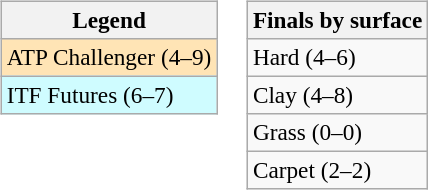<table>
<tr valign=top>
<td><br><table class=wikitable style=font-size:97%>
<tr>
<th>Legend</th>
</tr>
<tr bgcolor=moccasin>
<td>ATP Challenger (4–9)</td>
</tr>
<tr bgcolor=cffcff>
<td>ITF Futures (6–7)</td>
</tr>
</table>
</td>
<td><br><table class=wikitable style=font-size:97%>
<tr>
<th>Finals by surface</th>
</tr>
<tr>
<td>Hard (4–6)</td>
</tr>
<tr>
<td>Clay (4–8)</td>
</tr>
<tr>
<td>Grass (0–0)</td>
</tr>
<tr>
<td>Carpet (2–2)</td>
</tr>
</table>
</td>
</tr>
</table>
